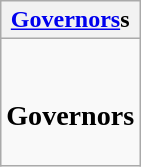<table class="wikitable collapsible collapsed">
<tr>
<th><a href='#'>Governors</a>s</th>
</tr>
<tr>
<td><br><h3>Governors</h3>
</td>
</tr>
</table>
